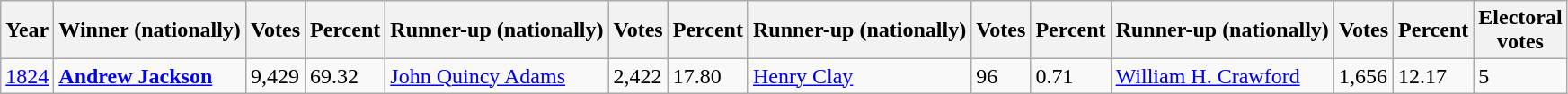<table class="wikitable sortable">
<tr>
<th data-sort-type="number">Year</th>
<th>Winner (nationally)</th>
<th data-sort-type="number">Votes</th>
<th data-sort-type="number">Percent</th>
<th>Runner-up (nationally)</th>
<th data-sort-type="number">Votes</th>
<th data-sort-type="number">Percent</th>
<th>Runner-up (nationally)</th>
<th data-sort-type="number">Votes</th>
<th data-sort-type="number">Percent</th>
<th>Runner-up (nationally)</th>
<th data-sort-type="number">Votes</th>
<th data-sort-type="number">Percent</th>
<th data-sort-type="number">Electoral<br>votes</th>
</tr>
<tr>
<td style"text-align:left"><a href='#'>1824</a></td>
<td><strong><a href='#'>Andrew Jackson</a></strong></td>
<td>9,429</td>
<td>69.32</td>
<td><a href='#'>John Quincy Adams</a></td>
<td>2,422</td>
<td>17.80</td>
<td><a href='#'>Henry Clay</a></td>
<td>96</td>
<td>0.71</td>
<td><a href='#'>William H. Crawford</a></td>
<td>1,656</td>
<td>12.17</td>
<td>5</td>
</tr>
</table>
